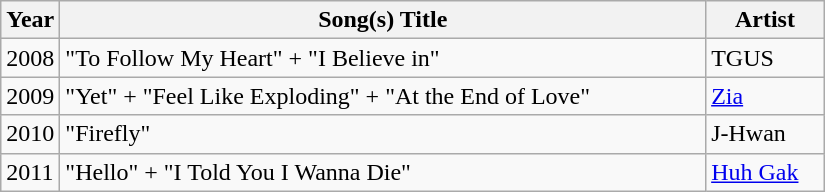<table class="wikitable" style="width:550px">
<tr>
<th width=10>Year</th>
<th>Song(s) Title</th>
<th>Artist</th>
</tr>
<tr>
<td>2008</td>
<td>"To Follow My Heart"  + "I Believe in"</td>
<td>TGUS</td>
</tr>
<tr>
<td>2009</td>
<td>"Yet"  + "Feel Like Exploding"  + "At the End of Love" </td>
<td><a href='#'>Zia</a></td>
</tr>
<tr>
<td>2010</td>
<td>"Firefly" </td>
<td>J-Hwan</td>
</tr>
<tr>
<td>2011</td>
<td>"Hello" + "I Told You I Wanna Die" </td>
<td><a href='#'>Huh Gak</a></td>
</tr>
</table>
